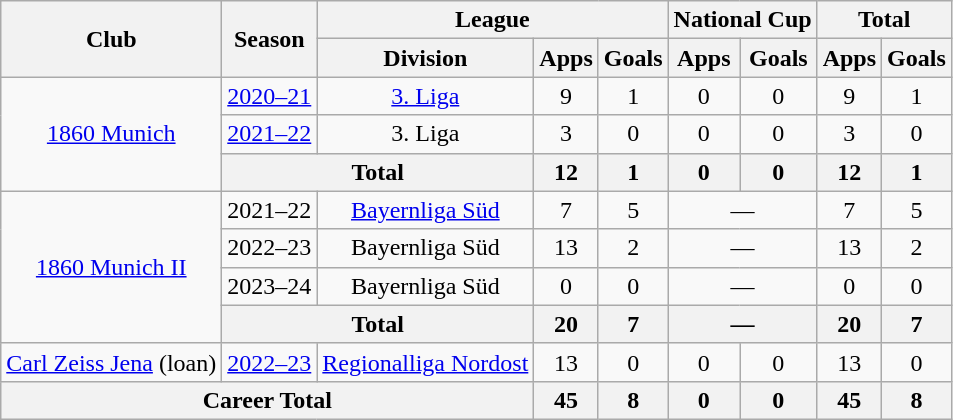<table class="wikitable" Style="text-align: center">
<tr>
<th rowspan="2">Club</th>
<th rowspan="2">Season</th>
<th colspan="3">League</th>
<th colspan="2">National Cup</th>
<th colspan="2">Total</th>
</tr>
<tr>
<th>Division</th>
<th>Apps</th>
<th>Goals</th>
<th>Apps</th>
<th>Goals</th>
<th>Apps</th>
<th>Goals</th>
</tr>
<tr>
<td rowspan="3"><a href='#'>1860 Munich</a></td>
<td><a href='#'>2020–21</a></td>
<td><a href='#'>3. Liga</a></td>
<td>9</td>
<td>1</td>
<td>0</td>
<td>0</td>
<td>9</td>
<td>1</td>
</tr>
<tr>
<td><a href='#'>2021–22</a></td>
<td>3. Liga</td>
<td>3</td>
<td>0</td>
<td>0</td>
<td>0</td>
<td>3</td>
<td>0</td>
</tr>
<tr>
<th colspan="2">Total</th>
<th>12</th>
<th>1</th>
<th>0</th>
<th>0</th>
<th>12</th>
<th>1</th>
</tr>
<tr>
<td rowspan="4"><a href='#'>1860 Munich II</a></td>
<td>2021–22</td>
<td><a href='#'>Bayernliga Süd</a></td>
<td>7</td>
<td>5</td>
<td colspan="2">—</td>
<td>7</td>
<td>5</td>
</tr>
<tr>
<td>2022–23</td>
<td>Bayernliga Süd</td>
<td>13</td>
<td>2</td>
<td colspan="2">—</td>
<td>13</td>
<td>2</td>
</tr>
<tr>
<td>2023–24</td>
<td>Bayernliga Süd</td>
<td>0</td>
<td>0</td>
<td colspan="2">—</td>
<td>0</td>
<td>0</td>
</tr>
<tr>
<th colspan="2">Total</th>
<th>20</th>
<th>7</th>
<th colspan="2">—</th>
<th>20</th>
<th>7</th>
</tr>
<tr>
<td><a href='#'>Carl Zeiss Jena</a> (loan)</td>
<td><a href='#'>2022–23</a></td>
<td><a href='#'>Regionalliga Nordost</a></td>
<td>13</td>
<td>0</td>
<td>0</td>
<td>0</td>
<td>13</td>
<td>0</td>
</tr>
<tr>
<th colspan="3">Career Total</th>
<th>45</th>
<th>8</th>
<th>0</th>
<th>0</th>
<th>45</th>
<th>8</th>
</tr>
</table>
